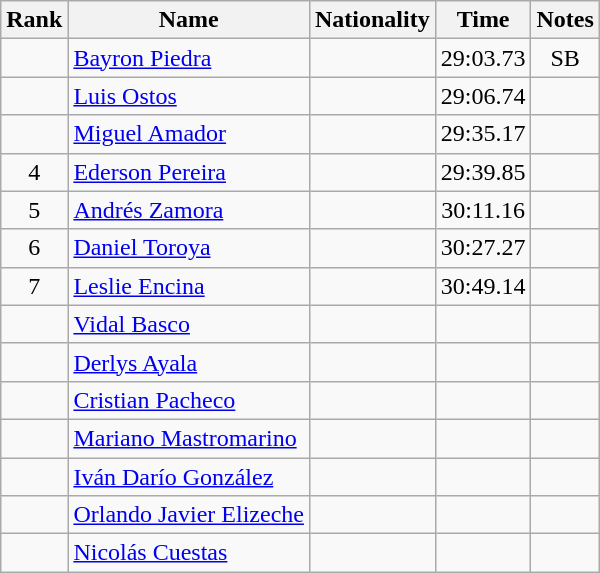<table class="wikitable sortable" style="text-align:center">
<tr>
<th>Rank</th>
<th>Name</th>
<th>Nationality</th>
<th>Time</th>
<th>Notes</th>
</tr>
<tr>
<td></td>
<td align=left><a href='#'>Bayron Piedra</a></td>
<td align=left></td>
<td>29:03.73</td>
<td>SB</td>
</tr>
<tr>
<td></td>
<td align=left><a href='#'>Luis Ostos</a></td>
<td align=left></td>
<td>29:06.74</td>
<td></td>
</tr>
<tr>
<td></td>
<td align=left><a href='#'>Miguel Amador</a></td>
<td align=left></td>
<td>29:35.17</td>
<td></td>
</tr>
<tr>
<td>4</td>
<td align=left><a href='#'>Ederson Pereira</a></td>
<td align=left></td>
<td>29:39.85</td>
<td></td>
</tr>
<tr>
<td>5</td>
<td align=left><a href='#'>Andrés Zamora</a></td>
<td align=left></td>
<td>30:11.16</td>
<td></td>
</tr>
<tr>
<td>6</td>
<td align=left><a href='#'>Daniel Toroya</a></td>
<td align=left></td>
<td>30:27.27</td>
<td></td>
</tr>
<tr>
<td>7</td>
<td align=left><a href='#'>Leslie Encina</a></td>
<td align=left></td>
<td>30:49.14</td>
<td></td>
</tr>
<tr>
<td></td>
<td align=left><a href='#'>Vidal Basco</a></td>
<td align=left></td>
<td></td>
<td></td>
</tr>
<tr>
<td></td>
<td align=left><a href='#'>Derlys Ayala</a></td>
<td align=left></td>
<td></td>
<td></td>
</tr>
<tr>
<td></td>
<td align=left><a href='#'>Cristian Pacheco</a></td>
<td align=left></td>
<td></td>
<td></td>
</tr>
<tr>
<td></td>
<td align=left><a href='#'>Mariano Mastromarino</a></td>
<td align=left></td>
<td></td>
<td></td>
</tr>
<tr>
<td></td>
<td align=left><a href='#'>Iván Darío González</a></td>
<td align=left></td>
<td></td>
<td></td>
</tr>
<tr>
<td></td>
<td align=left><a href='#'>Orlando Javier Elizeche</a></td>
<td align=left></td>
<td></td>
<td></td>
</tr>
<tr>
<td></td>
<td align=left><a href='#'>Nicolás Cuestas</a></td>
<td align=left></td>
<td></td>
<td></td>
</tr>
</table>
